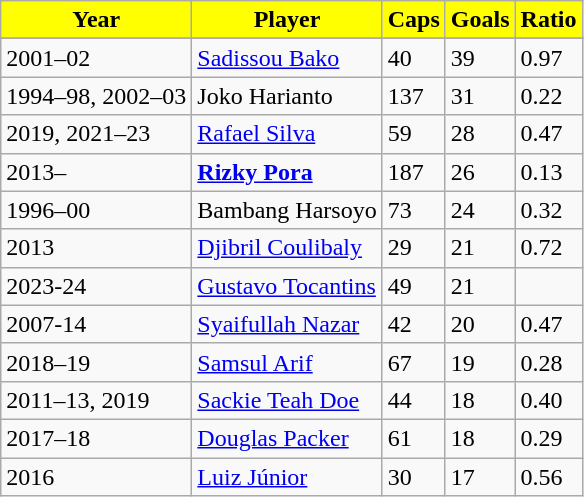<table class="wikitable">
<tr>
<th style="background-color:yellow; color:black;" scope=col>Year</th>
<th style="background-color:yellow; color:black;" scope=col>Player</th>
<th style="background-color:yellow; color:black;" scope=col>Caps</th>
<th style="background-color:yellow; color:black;" scope=col>Goals</th>
<th style="background-color:yellow; color:black;" scope=col>Ratio</th>
</tr>
<tr style="">
</tr>
<tr>
<td>2001–02</td>
<td> <a href='#'>Sadissou Bako</a></td>
<td>40</td>
<td>39</td>
<td>0.97</td>
</tr>
<tr>
<td>1994–98, 2002–03</td>
<td> Joko Harianto</td>
<td>137</td>
<td>31</td>
<td>0.22</td>
</tr>
<tr>
<td>2019, 2021–23</td>
<td> <a href='#'>Rafael Silva</a></td>
<td>59</td>
<td>28</td>
<td>0.47</td>
</tr>
<tr>
<td>2013–</td>
<td> <strong><a href='#'>Rizky Pora</a></strong></td>
<td>187</td>
<td>26</td>
<td>0.13</td>
</tr>
<tr>
<td>1996–00</td>
<td> Bambang Harsoyo</td>
<td>73</td>
<td>24</td>
<td>0.32</td>
</tr>
<tr>
<td>2013</td>
<td> <a href='#'>Djibril Coulibaly</a></td>
<td>29</td>
<td>21</td>
<td>0.72</td>
</tr>
<tr>
<td>2023-24</td>
<td> <a href='#'>Gustavo Tocantins</a></td>
<td>49</td>
<td>21</td>
<td></td>
</tr>
<tr>
<td>2007-14</td>
<td> <a href='#'>Syaifullah Nazar</a></td>
<td>42</td>
<td>20</td>
<td>0.47</td>
</tr>
<tr>
<td>2018–19</td>
<td> <a href='#'>Samsul Arif</a></td>
<td>67</td>
<td>19</td>
<td>0.28</td>
</tr>
<tr>
<td>2011–13, 2019</td>
<td>  <a href='#'>Sackie Teah Doe</a></td>
<td>44</td>
<td>18</td>
<td>0.40</td>
</tr>
<tr>
<td>2017–18</td>
<td> <a href='#'>Douglas Packer</a></td>
<td>61</td>
<td>18</td>
<td>0.29</td>
</tr>
<tr>
<td>2016</td>
<td> <a href='#'>Luiz Júnior</a></td>
<td>30</td>
<td>17</td>
<td>0.56</td>
</tr>
</table>
